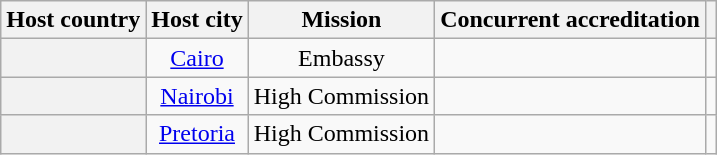<table class="wikitable plainrowheaders" style="text-align:center;">
<tr>
<th scope="col">Host country</th>
<th scope="col">Host city</th>
<th scope="col">Mission</th>
<th scope="col">Concurrent accreditation</th>
<th scope="col"></th>
</tr>
<tr>
<th scope="row"></th>
<td><a href='#'>Cairo</a></td>
<td>Embassy</td>
<td></td>
<td></td>
</tr>
<tr>
<th scope="row"></th>
<td><a href='#'>Nairobi</a></td>
<td>High Commission</td>
<td></td>
<td></td>
</tr>
<tr>
<th scope="row"></th>
<td><a href='#'>Pretoria</a></td>
<td>High Commission</td>
<td></td>
<td></td>
</tr>
</table>
